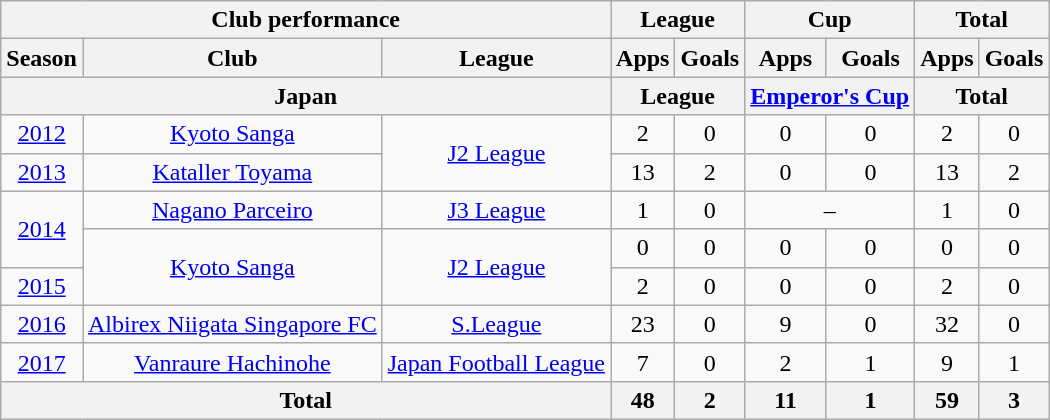<table class="wikitable" style="text-align:center;">
<tr>
<th colspan=3>Club performance</th>
<th colspan=2>League</th>
<th colspan=2>Cup</th>
<th colspan=2>Total</th>
</tr>
<tr>
<th>Season</th>
<th>Club</th>
<th>League</th>
<th>Apps</th>
<th>Goals</th>
<th>Apps</th>
<th>Goals</th>
<th>Apps</th>
<th>Goals</th>
</tr>
<tr>
<th colspan=3>Japan</th>
<th colspan=2>League</th>
<th colspan=2><a href='#'>Emperor's Cup</a></th>
<th colspan=2>Total</th>
</tr>
<tr>
<td><a href='#'>2012</a></td>
<td><a href='#'>Kyoto Sanga</a></td>
<td rowspan="2"><a href='#'>J2 League</a></td>
<td>2</td>
<td>0</td>
<td>0</td>
<td>0</td>
<td>2</td>
<td>0</td>
</tr>
<tr>
<td><a href='#'>2013</a></td>
<td><a href='#'>Kataller Toyama</a></td>
<td>13</td>
<td>2</td>
<td>0</td>
<td>0</td>
<td>13</td>
<td>2</td>
</tr>
<tr>
<td rowspan="2"><a href='#'>2014</a></td>
<td><a href='#'>Nagano Parceiro</a></td>
<td><a href='#'>J3 League</a></td>
<td>1</td>
<td>0</td>
<td colspan="2">–</td>
<td>1</td>
<td>0</td>
</tr>
<tr>
<td rowspan="2"><a href='#'>Kyoto Sanga</a></td>
<td rowspan="2"><a href='#'>J2 League</a></td>
<td>0</td>
<td>0</td>
<td>0</td>
<td>0</td>
<td>0</td>
<td>0</td>
</tr>
<tr>
<td><a href='#'>2015</a></td>
<td>2</td>
<td>0</td>
<td>0</td>
<td>0</td>
<td>2</td>
<td>0</td>
</tr>
<tr>
<td><a href='#'>2016</a></td>
<td><a href='#'>Albirex Niigata Singapore FC</a></td>
<td><a href='#'>S.League</a></td>
<td>23</td>
<td>0</td>
<td>9</td>
<td>0</td>
<td>32</td>
<td>0</td>
</tr>
<tr>
<td><a href='#'>2017</a></td>
<td><a href='#'>Vanraure Hachinohe</a></td>
<td><a href='#'>Japan Football League</a></td>
<td>7</td>
<td>0</td>
<td>2</td>
<td>1</td>
<td>9</td>
<td>1</td>
</tr>
<tr>
<th colspan=3>Total</th>
<th>48</th>
<th>2</th>
<th>11</th>
<th>1</th>
<th>59</th>
<th>3</th>
</tr>
</table>
